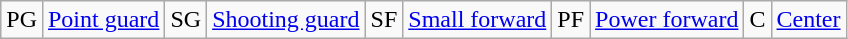<table class=wikitable>
<tr>
<td>PG</td>
<td><a href='#'>Point guard</a></td>
<td>SG</td>
<td><a href='#'>Shooting guard</a></td>
<td>SF</td>
<td><a href='#'>Small forward</a></td>
<td>PF</td>
<td><a href='#'>Power forward</a></td>
<td>C</td>
<td><a href='#'>Center</a></td>
</tr>
</table>
